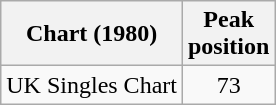<table class="wikitable sortable">
<tr>
<th>Chart (1980)</th>
<th>Peak<br>position</th>
</tr>
<tr>
<td align="left">UK Singles Chart</td>
<td style="text-align:center;">73</td>
</tr>
</table>
